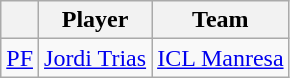<table class="wikitable">
<tr>
<th style="text-align:center;"></th>
<th style="text-align:center;">Player</th>
<th style="text-align:center;">Team</th>
</tr>
<tr>
<td style="text-align:center;"><a href='#'>PF</a></td>
<td> <a href='#'>Jordi Trias</a></td>
<td><a href='#'>ICL Manresa</a></td>
</tr>
</table>
